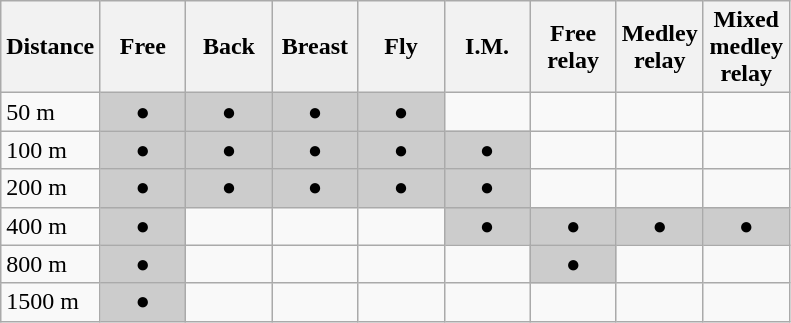<table class=wikitable>
<tr>
<th>Distance</th>
<th width="50px">Free</th>
<th width="50px">Back</th>
<th width="50px">Breast</th>
<th width="50px">Fly</th>
<th width="50px">I.M.</th>
<th width="50px">Free relay</th>
<th width="50px">Medley relay</th>
<th width="50px">Mixed medley relay</th>
</tr>
<tr>
<td>50 m</td>
<td style="background:#CCCCCC" align="center">●</td>
<td style="background:#CCCCCC" align="center">●</td>
<td style="background:#CCCCCC" align="center">●</td>
<td style="background:#CCCCCC" align="center">●</td>
<td></td>
<td></td>
<td></td>
<td></td>
</tr>
<tr>
<td>100 m</td>
<td style="background:#CCCCCC" align="center">●</td>
<td style="background:#CCCCCC" align="center">●</td>
<td style="background:#CCCCCC" align="center">●</td>
<td style="background:#CCCCCC" align="center">●</td>
<td style="background:#CCCCCC" align="center">●</td>
<td></td>
<td></td>
<td></td>
</tr>
<tr>
<td>200 m</td>
<td style="background:#CCCCCC" align="center">●</td>
<td style="background:#CCCCCC" align="center">●</td>
<td style="background:#CCCCCC" align="center">●</td>
<td style="background:#CCCCCC" align="center">●</td>
<td style="background:#CCCCCC" align="center">●</td>
<td></td>
<td></td>
<td></td>
</tr>
<tr>
<td>400 m</td>
<td style="background:#CCCCCC" align="center">●</td>
<td></td>
<td></td>
<td></td>
<td style="background:#CCCCCC" align="center">●</td>
<td style="background:#CCCCCC" align="center">●</td>
<td style="background:#CCCCCC" align="center">●</td>
<td style="background:#CCCCCC" align="center">●</td>
</tr>
<tr>
<td>800 m</td>
<td style="background:#CCCCCC" align="center">●</td>
<td></td>
<td></td>
<td></td>
<td></td>
<td style="background:#CCCCCC" align="center">●</td>
<td></td>
<td></td>
</tr>
<tr>
<td>1500 m</td>
<td style="background:#CCCCCC" align="center">●</td>
<td></td>
<td></td>
<td></td>
<td></td>
<td></td>
<td></td>
<td></td>
</tr>
</table>
